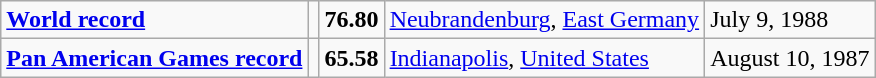<table class="wikitable">
<tr>
<td><strong><a href='#'>World record</a></strong></td>
<td></td>
<td><strong>76.80</strong></td>
<td><a href='#'>Neubrandenburg</a>, <a href='#'>East Germany</a></td>
<td>July 9, 1988</td>
</tr>
<tr>
<td><strong><a href='#'>Pan American Games record</a></strong></td>
<td></td>
<td><strong>65.58</strong></td>
<td><a href='#'>Indianapolis</a>, <a href='#'>United States</a></td>
<td>August 10, 1987</td>
</tr>
</table>
